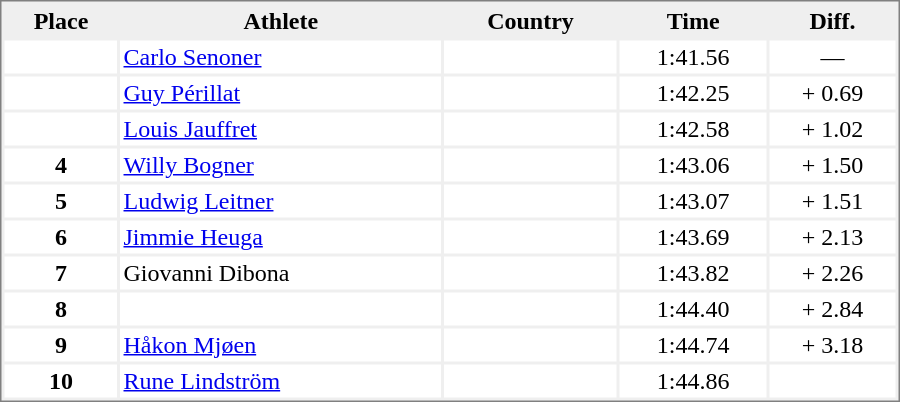<table style="border-style:solid;border-width:1px;border-color:#808080;background-color:#EFEFEF" cellspacing="2" cellpadding="2" width="600">
<tr bgcolor="#EFEFEF">
<th>Place</th>
<th>Athlete</th>
<th>Country</th>
<th>Time</th>
<th>Diff.</th>
</tr>
<tr align="center" valign="top" bgcolor="#FFFFFF">
<th></th>
<td align="left"><a href='#'>Carlo Senoner</a></td>
<td align="left"></td>
<td>1:41.56</td>
<td>—</td>
</tr>
<tr align="center" valign="top" bgcolor="#FFFFFF">
<th></th>
<td align="left"><a href='#'>Guy Périllat</a></td>
<td align="left"></td>
<td>1:42.25</td>
<td>+ 0.69</td>
</tr>
<tr align="center" valign="top" bgcolor="#FFFFFF">
<th></th>
<td align="left"><a href='#'>Louis Jauffret</a></td>
<td align="left"></td>
<td>1:42.58</td>
<td>+ 1.02</td>
</tr>
<tr align="center" valign="top" bgcolor="#FFFFFF">
<th>4</th>
<td align="left"><a href='#'>Willy Bogner</a></td>
<td align="left"></td>
<td>1:43.06</td>
<td>+ 1.50</td>
</tr>
<tr align="center" valign="top" bgcolor="#FFFFFF">
<th>5</th>
<td align="left"><a href='#'>Ludwig Leitner</a></td>
<td align="left"></td>
<td>1:43.07</td>
<td>+ 1.51</td>
</tr>
<tr align="center" valign="top" bgcolor="#FFFFFF">
<th>6</th>
<td align="left"><a href='#'>Jimmie Heuga</a></td>
<td align="left"></td>
<td>1:43.69</td>
<td>+ 2.13</td>
</tr>
<tr align="center" valign="top" bgcolor="#FFFFFF">
<th>7</th>
<td align="left">Giovanni Dibona</td>
<td align="left"></td>
<td>1:43.82</td>
<td>+ 2.26</td>
</tr>
<tr align="center" valign="top" bgcolor="#FFFFFF">
<th>8</th>
<td align="left"></td>
<td align="left"></td>
<td>1:44.40</td>
<td>+ 2.84</td>
</tr>
<tr align="center" valign="top" bgcolor="#FFFFFF">
<th>9</th>
<td align="left"><a href='#'>Håkon Mjøen</a></td>
<td align="left"></td>
<td>1:44.74</td>
<td>+ 3.18</td>
</tr>
<tr align="center" valign="top" bgcolor="#FFFFFF">
<th>10</th>
<td align="left"><a href='#'>Rune Lindström</a></td>
<td align="left"></td>
<td>1:44.86</td>
<td></td>
</tr>
</table>
